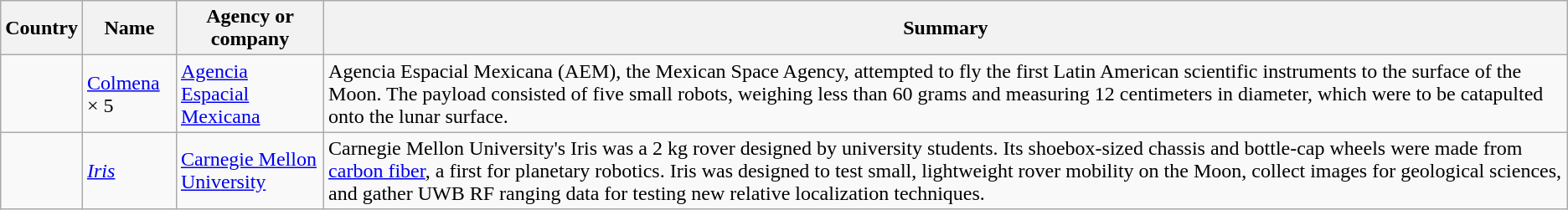<table class="wikitable sortable">
<tr>
<th>Country</th>
<th>Name</th>
<th>Agency or company</th>
<th>Summary</th>
</tr>
<tr>
<td></td>
<td><a href='#'>Colmena</a> × 5</td>
<td><a href='#'>Agencia Espacial Mexicana</a></td>
<td>Agencia Espacial Mexicana (AEM), the Mexican Space Agency, attempted to fly the first Latin American scientific instruments to the surface of the Moon. The payload consisted of five small robots, weighing less than 60 grams and measuring 12 centimeters in diameter, which were to be catapulted onto the lunar surface.</td>
</tr>
<tr>
<td></td>
<td><em><a href='#'>Iris</a></em></td>
<td><a href='#'>Carnegie Mellon University</a></td>
<td>Carnegie Mellon University's Iris was a 2 kg rover designed by university students. Its shoebox-sized chassis and bottle-cap wheels were made from <a href='#'>carbon fiber</a>, a first for planetary robotics. Iris was designed to test small, lightweight rover mobility on the Moon, collect images for geological sciences, and gather UWB RF ranging data for testing new relative localization techniques.</td>
</tr>
</table>
